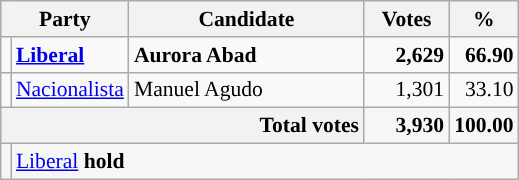<table class="wikitable" style="font-size:90%; text-align:right;">
<tr>
<th colspan="2" style="width:75px;">Party</th>
<th style="width:150px;">Candidate</th>
<th style="width:50px;">Votes</th>
<th style="width:10px;">%</th>
</tr>
<tr>
<td style="background:"></td>
<td style="text-align:left;"><strong><a href='#'>Liberal</a></strong></td>
<td style="text-align:left;"><strong>Aurora Abad</strong></td>
<td><strong>2,629</strong></td>
<td><strong>66.90</strong></td>
</tr>
<tr>
<td style="background:"></td>
<td style="text-align:left;"><a href='#'>Nacionalista</a></td>
<td style="text-align:left;">Manuel Agudo</td>
<td>1,301</td>
<td>33.10</td>
</tr>
<tr style="background-color:#F6F6F6">
<th colspan="3" style="text-align:right;">Total votes</th>
<td><strong>3,930</strong></td>
<td><strong>100.00</strong></td>
</tr>
<tr style="background-color:#F6F6F6">
<td style="background:"></td>
<td colspan="4" style="text-align:left;"><a href='#'>Liberal</a> <strong>hold</strong></td>
</tr>
</table>
